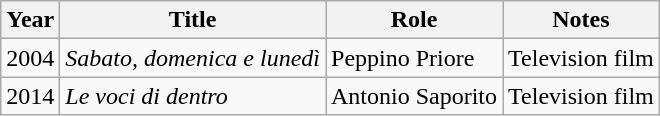<table class="wikitable sortable">
<tr>
<th>Year</th>
<th>Title</th>
<th>Role</th>
<th class="unsortable">Notes</th>
</tr>
<tr>
<td>2004</td>
<td><em>Sabato, domenica e lunedì</em></td>
<td>Peppino Priore</td>
<td>Television film</td>
</tr>
<tr>
<td>2014</td>
<td><em>Le voci di dentro</em></td>
<td>Antonio Saporito</td>
<td>Television film</td>
</tr>
</table>
